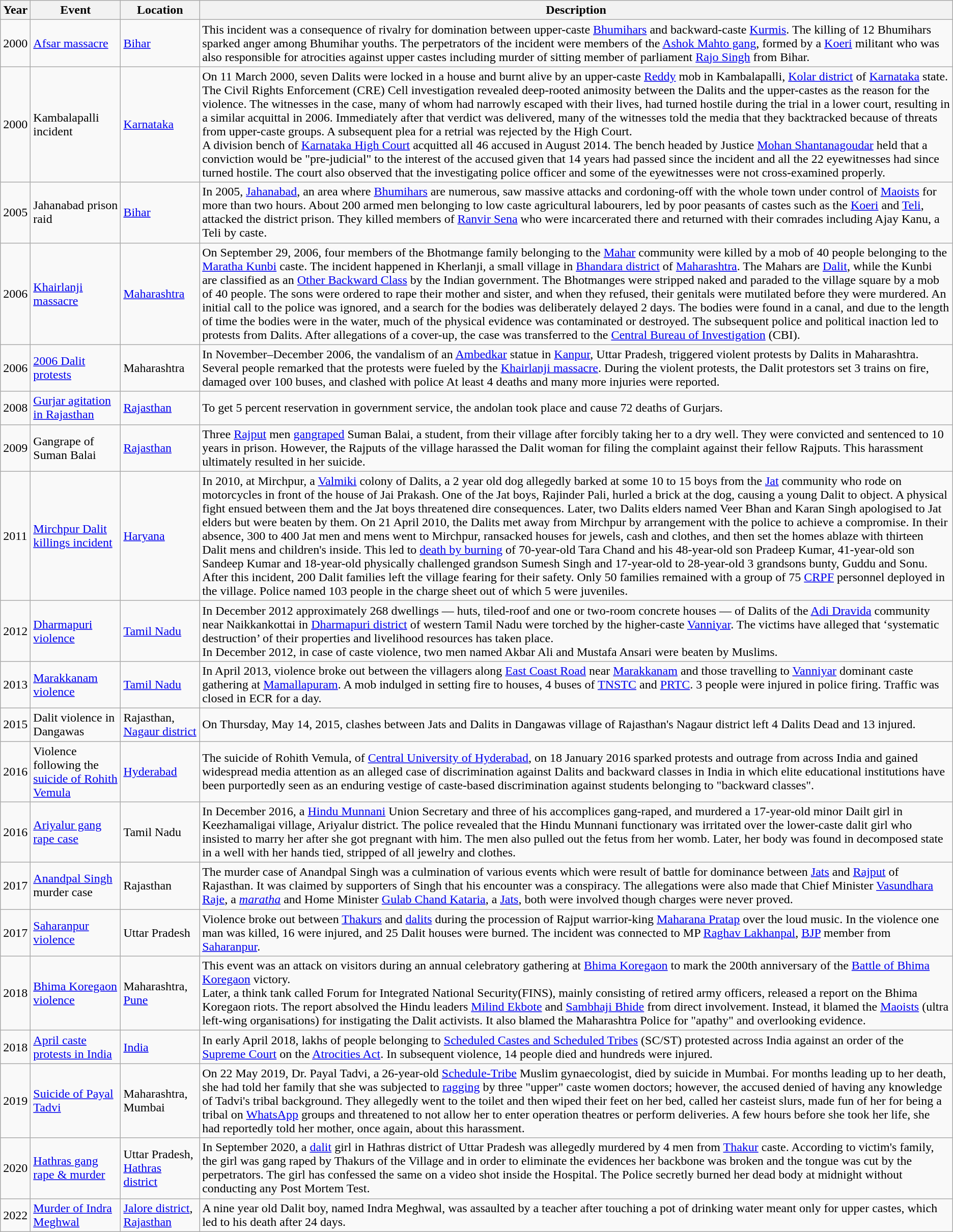<table class="wikitable">
<tr>
<th>Year</th>
<th>Event</th>
<th>Location</th>
<th>Description</th>
</tr>
<tr>
<td>2000</td>
<td><a href='#'>Afsar massacre</a></td>
<td><a href='#'>Bihar</a></td>
<td>This incident was a consequence of rivalry for domination between upper-caste <a href='#'>Bhumihars</a> and backward-caste <a href='#'>Kurmis</a>. The killing of 12 Bhumihars sparked anger among Bhumihar youths. The perpetrators of the incident were members of the <a href='#'>Ashok Mahto gang</a>,  formed by a <a href='#'>Koeri</a> militant who was also responsible for atrocities against upper castes including murder of sitting member of parliament <a href='#'>Rajo Singh</a> from Bihar.</td>
</tr>
<tr>
<td>2000</td>
<td>Kambalapalli incident</td>
<td><a href='#'>Karnataka</a></td>
<td>On 11 March 2000, seven Dalits were locked in a house and burnt alive by an upper-caste <a href='#'>Reddy</a> mob in Kambalapalli, <a href='#'>Kolar district</a> of <a href='#'>Karnataka</a> state. The Civil Rights Enforcement (CRE) Cell investigation revealed deep-rooted animosity between the Dalits and the upper-castes as the reason for the violence. The witnesses in the case, many of whom had narrowly escaped with their lives, had turned hostile during the trial in a lower court, resulting in a similar acquittal in 2006. Immediately after that verdict was delivered, many of the witnesses told the media that they backtracked because of threats from upper-caste groups. A subsequent plea for a retrial was rejected by the High Court.<br>A division bench of <a href='#'>Karnataka High Court</a> acquitted all 46 accused in August 2014. The bench headed by Justice <a href='#'>Mohan Shantanagoudar</a> held that a conviction would be "pre-judicial" to the interest of the accused given that 14 years had passed since the incident and all the 22 eyewitnesses had since turned hostile. The court also observed that the investigating police officer and some of the eyewitnesses were not cross-examined properly.</td>
</tr>
<tr>
<td>2005</td>
<td>Jahanabad prison raid</td>
<td><a href='#'>Bihar</a></td>
<td>In 2005, <a href='#'>Jahanabad</a>, an area where <a href='#'>Bhumihars</a> are numerous, saw massive attacks and cordoning-off with the whole town under control of <a href='#'>Maoists</a> for more than two hours. About 200 armed men belonging to low caste agricultural labourers, led by poor peasants of castes such as the <a href='#'>Koeri</a> and <a href='#'>Teli</a>, attacked the district prison. They killed members of  <a href='#'>Ranvir Sena</a> who were incarcerated there and returned with their comrades including Ajay Kanu, a Teli by caste.</td>
</tr>
<tr>
<td>2006</td>
<td><a href='#'>Khairlanji massacre</a></td>
<td><a href='#'>Maharashtra</a></td>
<td>On September 29, 2006, four members of the Bhotmange family belonging to the <a href='#'>Mahar</a> community were killed by a mob of 40 people belonging to the <a href='#'>Maratha Kunbi</a> caste. The incident happened in Kherlanji, a small village in <a href='#'>Bhandara district</a> of <a href='#'>Maharashtra</a>. The Mahars are <a href='#'>Dalit</a>, while the Kunbi are classified as an <a href='#'>Other Backward Class</a> by the Indian government. The Bhotmanges were stripped naked and paraded to the village square by a mob of 40 people. The sons were ordered to rape their mother and sister, and when they refused, their genitals were mutilated before they were murdered. An initial call to the police was ignored, and a search for the bodies was deliberately delayed 2 days. The bodies were found in a canal, and due to the length of time the bodies were in the water, much of the physical evidence was contaminated or destroyed.  The subsequent police and political inaction led to protests from Dalits. After allegations of a cover-up, the case was transferred to the <a href='#'>Central Bureau of Investigation</a> (CBI).</td>
</tr>
<tr>
<td>2006</td>
<td><a href='#'>2006 Dalit protests</a></td>
<td>Maharashtra</td>
<td>In November–December 2006, the vandalism of an <a href='#'>Ambedkar</a> statue in <a href='#'>Kanpur</a>, Uttar Pradesh, triggered violent protests by Dalits in Maharashtra. Several people remarked that the protests were fueled by the <a href='#'>Khairlanji massacre</a>. During the violent protests, the Dalit protestors set 3 trains on fire, damaged over 100 buses, and clashed with police At least 4 deaths and many more injuries were reported.</td>
</tr>
<tr>
<td>2008</td>
<td><a href='#'>Gurjar agitation in Rajasthan</a></td>
<td><a href='#'>Rajasthan</a></td>
<td>To get 5 percent reservation in government service, the andolan took place and cause 72 deaths of Gurjars.</td>
</tr>
<tr>
<td>2009</td>
<td>Gangrape of Suman Balai</td>
<td><a href='#'>Rajasthan</a></td>
<td>Three <a href='#'>Rajput</a> men <a href='#'>gangraped</a> Suman Balai, a student, from their village after forcibly taking her to a dry well. They were convicted and sentenced to 10 years in prison. However, the Rajputs of the village harassed the Dalit woman for filing the complaint against their fellow Rajputs. This harassment ultimately resulted in her suicide.</td>
</tr>
<tr>
<td>2011</td>
<td><a href='#'>Mirchpur Dalit killings incident</a></td>
<td><a href='#'>Haryana</a></td>
<td>In 2010, at Mirchpur, a <a href='#'>Valmiki</a> colony of Dalits, a 2 year old dog allegedly barked at some 10 to 15 boys from the <a href='#'>Jat</a> community who rode on motorcycles in front of the house of Jai Prakash. One of the Jat boys, Rajinder Pali, hurled a brick at the dog, causing a young Dalit to object. A physical fight ensued between them and the Jat boys threatened dire consequences. Later, two Dalits elders named Veer Bhan and Karan Singh apologised to Jat elders but were beaten by them. On 21 April 2010, the Dalits met away from Mirchpur by arrangement with the police to achieve a compromise. In their absence, 300 to 400 Jat men  and mens went to Mirchpur, ransacked houses for jewels, cash and clothes, and then set the homes ablaze with thirteen Dalit mens and children's inside. This led to <a href='#'>death by burning</a> of 70-year-old Tara Chand and his 48-year-old son Pradeep Kumar, 41-year-old son Sandeep Kumar and 18-year-old physically challenged grandson Sumesh Singh and 17-year-old to 28-year-old 3 grandsons bunty, Guddu and Sonu. After this incident, 200 Dalit families left the village fearing for their safety. Only 50 families remained with a group of 75 <a href='#'>CRPF</a> personnel deployed in the village. Police named 103 people in the charge sheet out of which 5 were juveniles.</td>
</tr>
<tr>
<td>2012</td>
<td><a href='#'>Dharmapuri violence</a></td>
<td><a href='#'>Tamil Nadu</a></td>
<td>In December 2012 approximately 268 dwellings — huts, tiled-roof and one or two-room concrete houses — of Dalits of the <a href='#'>Adi Dravida</a> community near Naikkankottai in <a href='#'>Dharmapuri district</a> of western Tamil Nadu were torched by the higher-caste <a href='#'>Vanniyar</a>. The victims have alleged that ‘systematic destruction’ of their properties and livelihood resources has taken place.<br>In December 2012, in case of caste violence, two men named Akbar Ali and Mustafa Ansari were beaten by Muslims.</td>
</tr>
<tr>
<td>2013</td>
<td><a href='#'>Marakkanam violence</a></td>
<td><a href='#'>Tamil Nadu</a></td>
<td>In April 2013, violence broke out between the villagers along <a href='#'>East Coast Road</a> near <a href='#'>Marakkanam</a> and those travelling to <a href='#'>Vanniyar</a> dominant caste gathering at <a href='#'>Mamallapuram</a>. A mob indulged in setting fire to houses, 4 buses of <a href='#'>TNSTC</a> and <a href='#'>PRTC</a>. 3 people were injured in police firing. Traffic was closed in ECR for a day.</td>
</tr>
<tr>
<td>2015</td>
<td>Dalit violence in Dangawas</td>
<td>Rajasthan, <a href='#'>Nagaur district</a></td>
<td>On Thursday, May 14, 2015, clashes between Jats and Dalits in Dangawas village of Rajasthan's Nagaur district left 4 Dalits Dead and 13 injured.</td>
</tr>
<tr>
<td>2016</td>
<td>Violence following the <a href='#'>suicide of Rohith Vemula</a></td>
<td><a href='#'>Hyderabad</a></td>
<td>The suicide of Rohith Vemula, of <a href='#'>Central University of Hyderabad</a>, on 18 January 2016 sparked protests and outrage from across India and gained widespread media attention as an alleged case of discrimination against Dalits and backward classes in India in which elite educational institutions have been purportedly seen as an enduring vestige of caste-based discrimination against students belonging to "backward classes".</td>
</tr>
<tr>
<td>2016</td>
<td><a href='#'>Ariyalur gang rape case</a></td>
<td>Tamil Nadu</td>
<td>In December 2016, a <a href='#'>Hindu Munnani</a> Union Secretary and three of his accomplices gang-raped, and murdered a 17-year-old minor Dailt girl in Keezhamaligai village, Ariyalur district.  The police revealed that the Hindu Munnani functionary was irritated over the lower-caste dalit girl who insisted to marry her after she got pregnant with him. The men also pulled out the fetus from her womb. Later, her body was found in decomposed state in a well with her hands tied, stripped of all jewelry and clothes.</td>
</tr>
<tr>
<td>2017</td>
<td><a href='#'>Anandpal Singh</a> murder case</td>
<td>Rajasthan</td>
<td>The murder case of Anandpal Singh was a culmination of various events which were result of battle for dominance between <a href='#'>Jats</a> and <a href='#'>Rajput</a> of Rajasthan. It was claimed by supporters of Singh that his encounter was a conspiracy. The allegations were also made that Chief Minister <a href='#'>Vasundhara Raje</a>, a <em><a href='#'>maratha</a></em> and Home Minister <a href='#'>Gulab Chand Kataria</a>, a <a href='#'>Jats</a>, both were involved though charges were never proved.</td>
</tr>
<tr>
<td>2017</td>
<td><a href='#'>Saharanpur violence</a></td>
<td>Uttar Pradesh</td>
<td>Violence broke out between <a href='#'>Thakurs</a> and <a href='#'>dalits</a> during the procession of Rajput warrior-king <a href='#'>Maharana Pratap</a> over the loud music. In the violence one man was killed, 16 were injured, and 25 Dalit houses were burned. The incident was connected to MP <a href='#'>Raghav Lakhanpal</a>, <a href='#'>BJP</a> member from <a href='#'>Saharanpur</a>.</td>
</tr>
<tr>
<td>2018</td>
<td><a href='#'>Bhima Koregaon violence</a></td>
<td>Maharashtra, <a href='#'>Pune</a></td>
<td>This event was an attack on visitors during an annual celebratory gathering at <a href='#'>Bhima Koregaon</a> to mark the 200th anniversary of the <a href='#'>Battle of Bhima Koregaon</a> victory.<br>Later, a think tank called Forum for Integrated National Security(FINS), mainly consisting of retired army officers, released a report on the Bhima Koregaon riots. The report absolved the Hindu leaders <a href='#'>Milind Ekbote</a> and <a href='#'>Sambhaji Bhide</a> from direct involvement. Instead, it blamed the <a href='#'>Maoists</a> (ultra left-wing organisations) for instigating the Dalit activists. It also blamed the Maharashtra Police for "apathy" and overlooking evidence.</td>
</tr>
<tr>
<td>2018</td>
<td><a href='#'>April caste protests in India</a></td>
<td><a href='#'>India</a></td>
<td>In early April 2018, lakhs of people belonging to <a href='#'>Scheduled Castes and Scheduled Tribes</a> (SC/ST) protested across India against an order of the <a href='#'>Supreme Court</a> on the <a href='#'>Atrocities Act</a>. In subsequent violence, 14 people died and hundreds were injured.</td>
</tr>
<tr>
<td>2019</td>
<td><a href='#'>Suicide of Payal Tadvi</a></td>
<td>Maharashtra, Mumbai</td>
<td>On 22 May 2019, Dr. Payal Tadvi, a 26-year-old <a href='#'>Schedule-Tribe</a> Muslim gynaecologist, died by suicide in Mumbai. For months leading up to her death, she had told her family that she was subjected to <a href='#'>ragging</a> by three "upper" caste women doctors; however, the accused denied of having any knowledge of Tadvi's tribal background. They allegedly went to the toilet and then wiped their feet on her bed, called her casteist slurs, made fun of her for being a tribal on <a href='#'>WhatsApp</a> groups and threatened to not allow her to enter operation theatres or perform deliveries. A few hours before she took her life, she had reportedly told her mother, once again, about this harassment.</td>
</tr>
<tr>
<td>2020</td>
<td><a href='#'>Hathras gang rape & murder</a></td>
<td>Uttar Pradesh, <a href='#'>Hathras district</a></td>
<td>In September 2020, a <a href='#'>dalit</a> girl in Hathras district of Uttar Pradesh was allegedly murdered by 4 men from <a href='#'>Thakur</a> caste. According to victim's family, the girl was gang raped by Thakurs of the Village and in order to eliminate the evidences her backbone was broken and the tongue was cut by the perpetrators. The girl has confessed the same on a video shot inside the Hospital. The Police secretly burned her dead body at midnight without conducting any Post Mortem Test.  </td>
</tr>
<tr>
<td>2022</td>
<td><a href='#'>Murder of Indra Meghwal</a></td>
<td><a href='#'>Jalore district</a>, <a href='#'>Rajasthan</a></td>
<td>A nine year old Dalit boy, named Indra Meghwal, was assaulted by a teacher after touching a pot of drinking water meant only for upper castes, which led to his death after 24 days.</td>
</tr>
</table>
